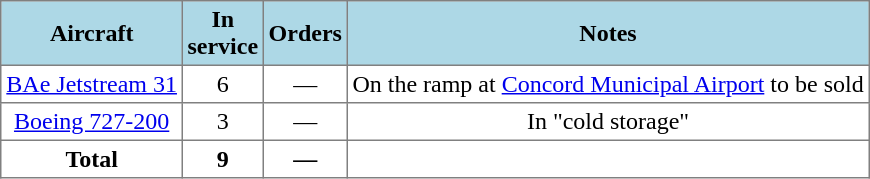<table class="toccolours" border="1" cellpadding="3" style="border-collapse:collapse;text-align:center;margin:auto;">
<tr bgcolor=lightblue>
<th>Aircraft</th>
<th>In <br> service</th>
<th>Orders</th>
<th>Notes</th>
</tr>
<tr>
<td><a href='#'>BAe Jetstream 31</a></td>
<td>6</td>
<td>—</td>
<td>On the ramp at <a href='#'>Concord Municipal Airport</a> to be sold</td>
</tr>
<tr>
<td><a href='#'>Boeing 727-200</a></td>
<td>3</td>
<td>—</td>
<td>In "cold storage"</td>
</tr>
<tr>
<th>Total</th>
<th>9</th>
<th>—</th>
<th></th>
</tr>
</table>
